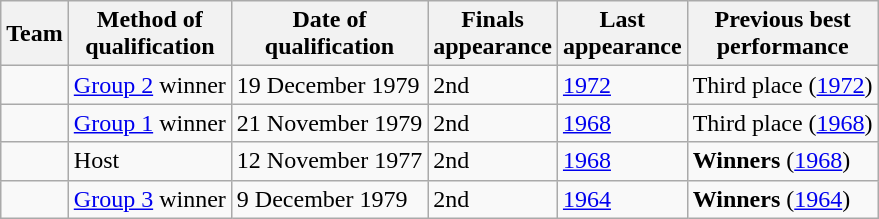<table class="wikitable sortable">
<tr>
<th>Team</th>
<th>Method of<br>qualification</th>
<th>Date of<br>qualification</th>
<th data-sort-type="number">Finals<br>appearance</th>
<th>Last<br>appearance</th>
<th>Previous best<br>performance</th>
</tr>
<tr>
<td style="white-space:nowrap"></td>
<td><a href='#'>Group 2</a> winner</td>
<td>19 December 1979</td>
<td>2nd</td>
<td><a href='#'>1972</a></td>
<td data-sort-value="3">Third place (<a href='#'>1972</a>)</td>
</tr>
<tr>
<td style="white-space:nowrap"></td>
<td><a href='#'>Group 1</a> winner</td>
<td>21 November 1979</td>
<td>2nd</td>
<td><a href='#'>1968</a></td>
<td data-sort-value="3">Third place (<a href='#'>1968</a>)</td>
</tr>
<tr>
<td style="white-space:nowrap"></td>
<td>Host</td>
<td>12 November 1977</td>
<td>2nd</td>
<td><a href='#'>1968</a></td>
<td data-sort-value="1"><strong>Winners</strong> (<a href='#'>1968</a>)</td>
</tr>
<tr>
<td style="white-space:nowrap"></td>
<td><a href='#'>Group 3</a> winner</td>
<td>9 December 1979</td>
<td>2nd</td>
<td><a href='#'>1964</a></td>
<td data-sort-value="1"><strong>Winners</strong> (<a href='#'>1964</a>)</td>
</tr>
</table>
